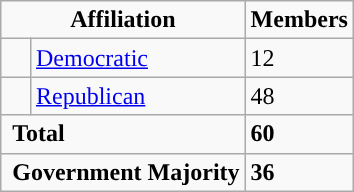<table class="wikitable">
<tr>
<td colspan="2" rowspan="1" align="center" valign="top"><strong>Affiliation</strong></td>
<td style="vertical-align:top;"><strong>Members</strong></td>
</tr>
<tr>
<td style="background-color:"> </td>
<td><a href='#'>Democratic</a></td>
<td>12</td>
</tr>
<tr>
<td style="background-color:"> </td>
<td><a href='#'>Republican</a></td>
<td>48</td>
</tr>
<tr>
<td colspan="2" rowspan="1"> <strong>Total</strong></td>
<td><strong>60</strong></td>
</tr>
<tr>
<td colspan="2" rowspan="1"> <strong>Government Majority</strong></td>
<td><strong>36</strong></td>
</tr>
</table>
